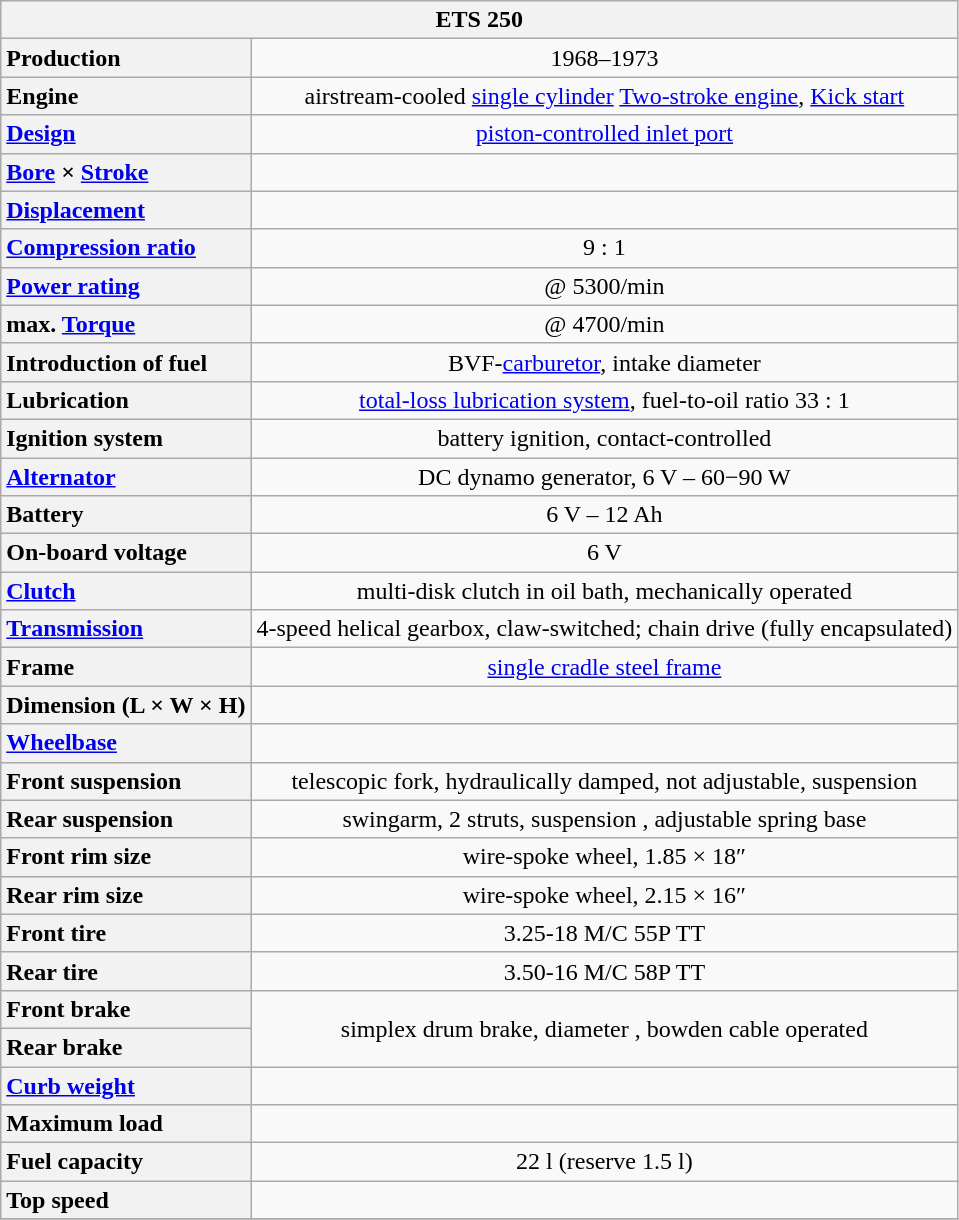<table class="wikitable" style="text-align:center;">
<tr id="data">
<th colspan="2">ETS 250</th>
</tr>
<tr>
<th style="text-align:left;">Production</th>
<td>1968–1973</td>
</tr>
<tr>
<th style="text-align:left;">Engine</th>
<td>airstream-cooled <a href='#'>single cylinder</a> <a href='#'>Two-stroke engine</a>, <a href='#'>Kick start</a></td>
</tr>
<tr>
<th style="text-align:left;"><a href='#'>Design</a></th>
<td><a href='#'>piston-controlled inlet port</a></td>
</tr>
<tr>
<th style="text-align:left;"><a href='#'>Bore</a> × <a href='#'>Stroke</a></th>
<td></td>
</tr>
<tr>
<th style="text-align:left;"><a href='#'>Displacement</a></th>
<td></td>
</tr>
<tr>
<th style="text-align:left;"><a href='#'>Compression ratio</a></th>
<td>9 : 1</td>
</tr>
<tr>
<th style="text-align:left;"><a href='#'>Power rating</a></th>
<td> @ 5300/min</td>
</tr>
<tr>
<th style="text-align:left;">max. <a href='#'>Torque</a></th>
<td> @ 4700/min</td>
</tr>
<tr>
<th style="text-align:left;">Introduction of fuel</th>
<td>BVF-<a href='#'>carburetor</a>, intake diameter </td>
</tr>
<tr>
<th style="text-align:left;">Lubrication</th>
<td><a href='#'>total-loss lubrication system</a>, fuel-to-oil ratio 33 : 1</td>
</tr>
<tr>
<th style="text-align:left;">Ignition system</th>
<td>battery ignition, contact-controlled</td>
</tr>
<tr>
<th style="text-align:left;"><a href='#'>Alternator</a></th>
<td>DC dynamo generator, 6 V – 60−90 W</td>
</tr>
<tr>
<th style="text-align:left;">Battery</th>
<td>6 V – 12 Ah</td>
</tr>
<tr>
<th style="text-align:left;">On-board voltage</th>
<td>6 V</td>
</tr>
<tr>
<th style="text-align:left;"><a href='#'>Clutch</a></th>
<td>multi-disk clutch in oil bath, mechanically operated</td>
</tr>
<tr>
<th style="text-align:left;"><a href='#'>Transmission</a></th>
<td>4-speed helical gearbox, claw-switched; chain drive (fully encapsulated)</td>
</tr>
<tr>
<th style="text-align:left;">Frame</th>
<td><a href='#'>single cradle steel frame</a></td>
</tr>
<tr>
<th style="text-align:left;">Dimension (L × W × H)</th>
<td></td>
</tr>
<tr>
<th style="text-align:left;"><a href='#'>Wheelbase</a></th>
<td><br></td>
</tr>
<tr>
<th style="text-align:left;">Front suspension</th>
<td>telescopic fork, hydraulically damped, not adjustable, suspension </td>
</tr>
<tr>
<th style="text-align:left;">Rear suspension</th>
<td>swingarm, 2 struts, suspension , adjustable spring base</td>
</tr>
<tr>
<th style="text-align:left;">Front rim size</th>
<td>wire-spoke wheel, 1.85 × 18″</td>
</tr>
<tr>
<th style="text-align:left;">Rear rim size</th>
<td>wire-spoke wheel, 2.15 × 16″</td>
</tr>
<tr>
<th style="text-align:left;">Front tire</th>
<td>3.25-18 M/C 55P TT</td>
</tr>
<tr>
<th style="text-align:left;">Rear tire</th>
<td>3.50-16 M/C 58P TT</td>
</tr>
<tr>
<th style="text-align:left;">Front brake</th>
<td rowspan="2" colspan="2">simplex drum brake, diameter , bowden cable operated</td>
</tr>
<tr>
<th style="text-align:left;">Rear brake</th>
</tr>
<tr>
<th style="text-align:left;"><a href='#'>Curb weight</a></th>
<td colspan="2"></td>
</tr>
<tr>
<th style="text-align:left;">Maximum load</th>
<td colspan="2"></td>
</tr>
<tr>
<th style="text-align:left;">Fuel capacity</th>
<td colspan="2">22 l (reserve 1.5 l)</td>
</tr>
<tr>
<th style="text-align:left;">Top speed</th>
<td colspan="2"></td>
</tr>
<tr>
</tr>
</table>
